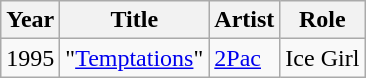<table class="wikitable sortable">
<tr>
<th>Year</th>
<th>Title</th>
<th>Artist</th>
<th>Role</th>
</tr>
<tr>
<td>1995</td>
<td>"<a href='#'>Temptations</a>"</td>
<td><a href='#'>2Pac</a></td>
<td>Ice Girl</td>
</tr>
</table>
